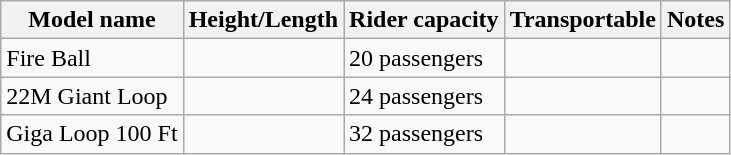<table class="wikitable sortable">
<tr>
<th>Model name</th>
<th>Height/Length</th>
<th>Rider capacity</th>
<th>Transportable</th>
<th>Notes</th>
</tr>
<tr>
<td>Fire Ball</td>
<td></td>
<td>20 passengers</td>
<td></td>
<td></td>
</tr>
<tr>
<td>22M Giant Loop</td>
<td></td>
<td>24 passengers</td>
<td></td>
<td></td>
</tr>
<tr>
<td>Giga Loop 100 Ft</td>
<td></td>
<td>32 passengers</td>
<td></td>
<td></td>
</tr>
</table>
